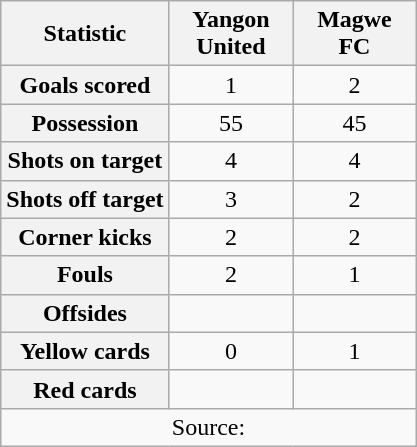<table class="wikitable plainrowheaders" style="text-align:center">
<tr>
<th scope="col">Statistic</th>
<th scope="col" style="width:75px">Yangon United</th>
<th scope="col" style="width:75px">Magwe FC</th>
</tr>
<tr>
<th scope=row>Goals scored</th>
<td>1</td>
<td>2</td>
</tr>
<tr>
<th scope=row>Possession</th>
<td>55</td>
<td>45</td>
</tr>
<tr>
<th scope=row>Shots on target</th>
<td>4</td>
<td>4</td>
</tr>
<tr>
<th scope=row>Shots off target</th>
<td>3</td>
<td>2</td>
</tr>
<tr>
<th scope=row>Corner kicks</th>
<td>2</td>
<td>2</td>
</tr>
<tr>
<th scope=row>Fouls</th>
<td>2</td>
<td>1</td>
</tr>
<tr>
<th scope=row>Offsides</th>
<td></td>
<td></td>
</tr>
<tr>
<th scope=row>Yellow cards</th>
<td>0</td>
<td>1</td>
</tr>
<tr>
<th scope=row>Red cards</th>
<td></td>
<td></td>
</tr>
<tr>
<td colspan="3">Source:</td>
</tr>
</table>
